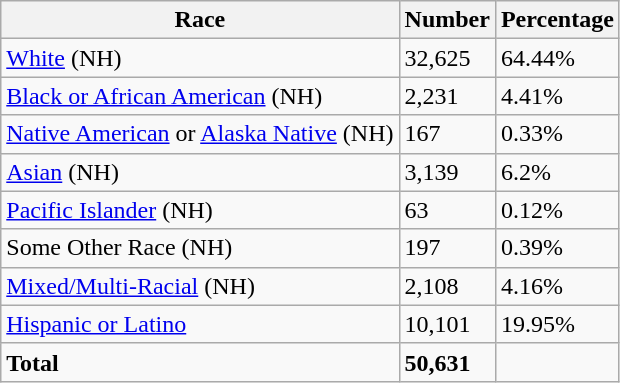<table class="wikitable">
<tr>
<th>Race</th>
<th>Number</th>
<th>Percentage</th>
</tr>
<tr>
<td><a href='#'>White</a> (NH)</td>
<td>32,625</td>
<td>64.44%</td>
</tr>
<tr>
<td><a href='#'>Black or African American</a> (NH)</td>
<td>2,231</td>
<td>4.41%</td>
</tr>
<tr>
<td><a href='#'>Native American</a> or <a href='#'>Alaska Native</a> (NH)</td>
<td>167</td>
<td>0.33%</td>
</tr>
<tr>
<td><a href='#'>Asian</a> (NH)</td>
<td>3,139</td>
<td>6.2%</td>
</tr>
<tr>
<td><a href='#'>Pacific Islander</a> (NH)</td>
<td>63</td>
<td>0.12%</td>
</tr>
<tr>
<td>Some Other Race (NH)</td>
<td>197</td>
<td>0.39%</td>
</tr>
<tr>
<td><a href='#'>Mixed/Multi-Racial</a> (NH)</td>
<td>2,108</td>
<td>4.16%</td>
</tr>
<tr>
<td><a href='#'>Hispanic or Latino</a></td>
<td>10,101</td>
<td>19.95%</td>
</tr>
<tr>
<td><strong>Total</strong></td>
<td><strong>50,631</strong></td>
<td></td>
</tr>
</table>
